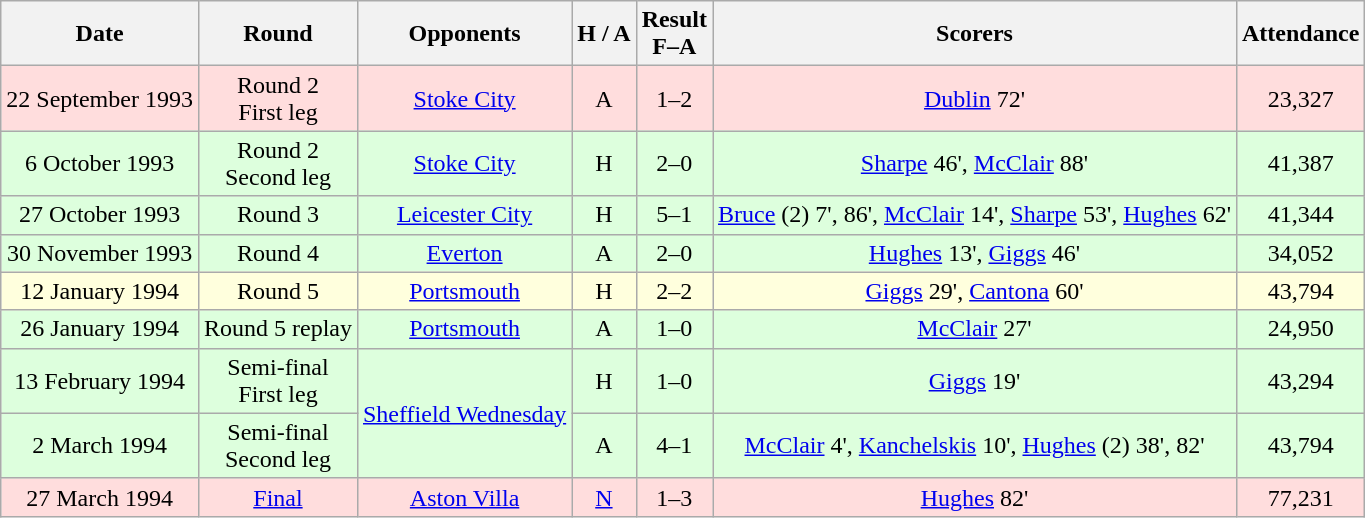<table class="wikitable" style="text-align:center">
<tr>
<th>Date</th>
<th>Round</th>
<th>Opponents</th>
<th>H / A</th>
<th>Result<br>F–A</th>
<th>Scorers</th>
<th>Attendance</th>
</tr>
<tr bgcolor="#ffdddd">
<td>22 September 1993</td>
<td>Round 2<br>First leg</td>
<td><a href='#'>Stoke City</a></td>
<td>A</td>
<td>1–2</td>
<td><a href='#'>Dublin</a> 72'</td>
<td>23,327</td>
</tr>
<tr bgcolor="#ddffdd">
<td>6 October 1993</td>
<td>Round 2<br>Second leg</td>
<td><a href='#'>Stoke City</a></td>
<td>H</td>
<td>2–0</td>
<td><a href='#'>Sharpe</a> 46', <a href='#'>McClair</a> 88'</td>
<td>41,387</td>
</tr>
<tr bgcolor="#ddffdd">
<td>27 October 1993</td>
<td>Round 3</td>
<td><a href='#'>Leicester City</a></td>
<td>H</td>
<td>5–1</td>
<td><a href='#'>Bruce</a> (2) 7', 86', <a href='#'>McClair</a> 14', <a href='#'>Sharpe</a> 53', <a href='#'>Hughes</a> 62'</td>
<td>41,344</td>
</tr>
<tr bgcolor="#ddffdd">
<td>30 November 1993</td>
<td>Round 4</td>
<td><a href='#'>Everton</a></td>
<td>A</td>
<td>2–0</td>
<td><a href='#'>Hughes</a> 13', <a href='#'>Giggs</a> 46'</td>
<td>34,052</td>
</tr>
<tr bgcolor="#ffffdd">
<td>12 January 1994</td>
<td>Round 5</td>
<td><a href='#'>Portsmouth</a></td>
<td>H</td>
<td>2–2</td>
<td><a href='#'>Giggs</a> 29', <a href='#'>Cantona</a> 60'</td>
<td>43,794</td>
</tr>
<tr bgcolor="#ddffdd">
<td>26 January 1994</td>
<td>Round 5 replay</td>
<td><a href='#'>Portsmouth</a></td>
<td>A</td>
<td>1–0</td>
<td><a href='#'>McClair</a> 27'</td>
<td>24,950</td>
</tr>
<tr bgcolor="#ddffdd">
<td>13 February 1994</td>
<td>Semi-final<br>First leg</td>
<td rowspan="2"><a href='#'>Sheffield Wednesday</a></td>
<td>H</td>
<td>1–0</td>
<td><a href='#'>Giggs</a> 19'</td>
<td>43,294</td>
</tr>
<tr bgcolor="#ddffdd">
<td>2 March 1994</td>
<td>Semi-final<br>Second leg</td>
<td>A</td>
<td>4–1</td>
<td><a href='#'>McClair</a> 4', <a href='#'>Kanchelskis</a> 10', <a href='#'>Hughes</a> (2) 38', 82'</td>
<td>43,794</td>
</tr>
<tr bgcolor="#ffdddd">
<td>27 March 1994</td>
<td><a href='#'>Final</a></td>
<td><a href='#'>Aston Villa</a></td>
<td><a href='#'>N</a></td>
<td>1–3</td>
<td><a href='#'>Hughes</a> 82'</td>
<td>77,231</td>
</tr>
</table>
